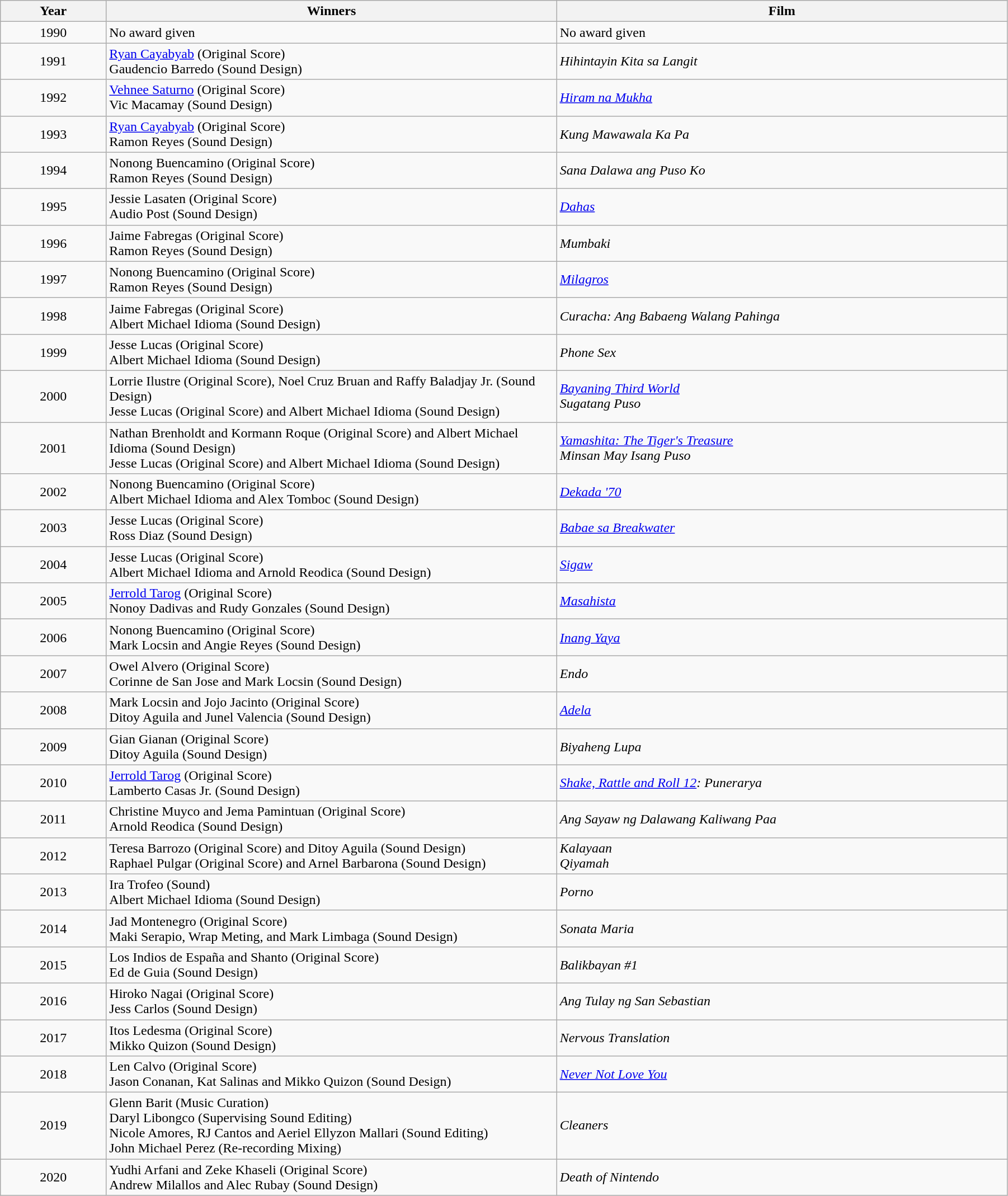<table class="wikitable" style="width:95%;" cellpadding="5">
<tr>
<th style="width:100px;"><strong>Year</strong></th>
<th style="width:450px;"><strong>Winners</strong></th>
<th style="width:450px;"><strong>Film</strong></th>
</tr>
<tr>
<td style="text-align:center;">1990</td>
<td>No award given</td>
<td>No award given</td>
</tr>
<tr>
<td style="text-align:center;">1991</td>
<td><a href='#'>Ryan Cayabyab</a> (Original Score)<br>Gaudencio Barredo (Sound Design)</td>
<td><em>Hihintayin Kita sa Langit</em></td>
</tr>
<tr>
<td style="text-align:center;">1992</td>
<td><a href='#'>Vehnee Saturno</a> (Original Score)<br>Vic Macamay (Sound Design)</td>
<td><em><a href='#'>Hiram na Mukha</a></em></td>
</tr>
<tr>
<td style="text-align:center;">1993</td>
<td><a href='#'>Ryan Cayabyab</a> (Original Score)<br>Ramon Reyes (Sound Design)</td>
<td><em>Kung Mawawala Ka Pa</em></td>
</tr>
<tr>
<td style="text-align:center;">1994</td>
<td>Nonong Buencamino (Original Score)<br>Ramon Reyes (Sound Design)</td>
<td><em>Sana Dalawa ang Puso Ko</em></td>
</tr>
<tr>
<td style="text-align:center;">1995</td>
<td>Jessie Lasaten (Original Score)<br>Audio Post (Sound Design)</td>
<td><em><a href='#'>Dahas</a></em></td>
</tr>
<tr>
<td style="text-align:center;">1996</td>
<td>Jaime Fabregas (Original Score)<br>Ramon Reyes (Sound Design)</td>
<td><em>Mumbaki</em></td>
</tr>
<tr>
<td style="text-align:center;">1997</td>
<td>Nonong Buencamino (Original Score)<br>Ramon Reyes (Sound Design)</td>
<td><em><a href='#'>Milagros</a></em></td>
</tr>
<tr>
<td style="text-align:center;">1998</td>
<td>Jaime Fabregas (Original Score)<br>Albert Michael Idioma (Sound Design)</td>
<td><em>Curacha: Ang Babaeng Walang Pahinga</em></td>
</tr>
<tr>
<td style="text-align:center;">1999</td>
<td>Jesse Lucas (Original Score)<br>Albert Michael Idioma (Sound Design)</td>
<td><em>Phone Sex</em></td>
</tr>
<tr>
<td style="text-align:center;">2000</td>
<td>Lorrie Ilustre (Original Score), Noel Cruz Bruan and Raffy Baladjay Jr. (Sound Design)<br>Jesse Lucas (Original Score) and Albert Michael Idioma (Sound Design)</td>
<td><em><a href='#'>Bayaning Third World</a></em><br><em>Sugatang Puso</em></td>
</tr>
<tr>
<td style="text-align:center;">2001</td>
<td>Nathan Brenholdt and Kormann Roque (Original Score) and Albert Michael Idioma (Sound Design)<br>Jesse Lucas (Original Score) and Albert Michael Idioma (Sound Design)</td>
<td><em><a href='#'>Yamashita: The Tiger's Treasure</a></em><br><em>Minsan May Isang Puso</em></td>
</tr>
<tr>
<td style="text-align:center;">2002</td>
<td>Nonong Buencamino (Original Score)<br>Albert Michael Idioma and Alex Tomboc (Sound Design)</td>
<td><em><a href='#'>Dekada '70</a></em></td>
</tr>
<tr>
<td style="text-align:center;">2003</td>
<td>Jesse Lucas (Original Score)<br>Ross Diaz (Sound Design)</td>
<td><em><a href='#'>Babae sa Breakwater</a></em></td>
</tr>
<tr>
<td style="text-align:center;">2004</td>
<td>Jesse Lucas (Original Score)<br>Albert Michael Idioma and Arnold Reodica (Sound Design)</td>
<td><em><a href='#'>Sigaw</a></em></td>
</tr>
<tr>
<td style="text-align:center;">2005</td>
<td><a href='#'>Jerrold Tarog</a> (Original Score)<br>Nonoy Dadivas and Rudy Gonzales (Sound Design)</td>
<td><em><a href='#'>Masahista</a></em></td>
</tr>
<tr>
<td style="text-align:center;">2006</td>
<td>Nonong Buencamino (Original Score)<br>Mark Locsin and Angie Reyes (Sound Design)</td>
<td><em><a href='#'>Inang Yaya</a></em></td>
</tr>
<tr>
<td style="text-align:center;">2007</td>
<td>Owel Alvero (Original Score)<br>Corinne de San Jose and Mark Locsin (Sound Design)</td>
<td><em>Endo</em></td>
</tr>
<tr>
<td style="text-align:center;">2008</td>
<td>Mark Locsin and Jojo Jacinto (Original Score)<br>Ditoy Aguila and Junel Valencia (Sound Design)</td>
<td><em><a href='#'>Adela</a></em></td>
</tr>
<tr>
<td style="text-align:center;">2009</td>
<td>Gian Gianan (Original Score)<br>Ditoy Aguila (Sound Design)</td>
<td><em>Biyaheng Lupa</em></td>
</tr>
<tr>
<td style="text-align:center;">2010</td>
<td><a href='#'>Jerrold Tarog</a> (Original Score)<br>Lamberto Casas Jr. (Sound Design)</td>
<td><em><a href='#'>Shake, Rattle and Roll 12</a>: Punerarya</em></td>
</tr>
<tr>
<td style="text-align:center;">2011</td>
<td>Christine Muyco and Jema Pamintuan (Original Score)<br>Arnold Reodica (Sound Design)</td>
<td><em>Ang Sayaw ng Dalawang Kaliwang Paa</em></td>
</tr>
<tr>
<td style="text-align:center;">2012</td>
<td>Teresa Barrozo (Original Score) and Ditoy Aguila (Sound Design)<br>Raphael Pulgar (Original Score) and Arnel Barbarona (Sound Design)</td>
<td><em>Kalayaan</em><br><em>Qiyamah</em></td>
</tr>
<tr>
<td style="text-align:center;">2013</td>
<td>Ira Trofeo (Sound)<br>Albert Michael Idioma (Sound Design)</td>
<td><em>Porno</em></td>
</tr>
<tr>
<td style="text-align:center;">2014</td>
<td>Jad Montenegro (Original Score)<br>Maki Serapio, Wrap Meting, and Mark Limbaga (Sound Design)</td>
<td><em>Sonata Maria</em></td>
</tr>
<tr>
<td style="text-align:center;">2015</td>
<td>Los Indios de España and Shanto (Original Score)<br>Ed de Guia (Sound Design)</td>
<td><em>Balikbayan #1</em></td>
</tr>
<tr>
<td style="text-align:center;">2016</td>
<td>Hiroko Nagai  (Original Score)<br>Jess Carlos (Sound Design)</td>
<td><em>Ang Tulay ng San Sebastian</em></td>
</tr>
<tr>
<td style="text-align:center;">2017</td>
<td>Itos Ledesma  (Original Score)<br>Mikko Quizon (Sound Design)</td>
<td><em>Nervous Translation</em></td>
</tr>
<tr>
<td style="text-align:center;">2018</td>
<td>Len Calvo  (Original Score)<br>Jason Conanan, Kat Salinas and Mikko Quizon (Sound Design)</td>
<td><em><a href='#'>Never Not Love You</a></em></td>
</tr>
<tr>
<td style="text-align:center;">2019</td>
<td>Glenn Barit  (Music Curation)<br>Daryl Libongco (Supervising Sound Editing)<br>Nicole Amores, RJ Cantos and Aeriel Ellyzon Mallari (Sound Editing)<br>John Michael Perez (Re-recording Mixing)</td>
<td><em>Cleaners</em></td>
</tr>
<tr>
<td style="text-align:center;">2020</td>
<td>Yudhi Arfani and Zeke Khaseli (Original Score)<br>Andrew Milallos and Alec Rubay (Sound Design)</td>
<td><em>Death of Nintendo</em></td>
</tr>
</table>
